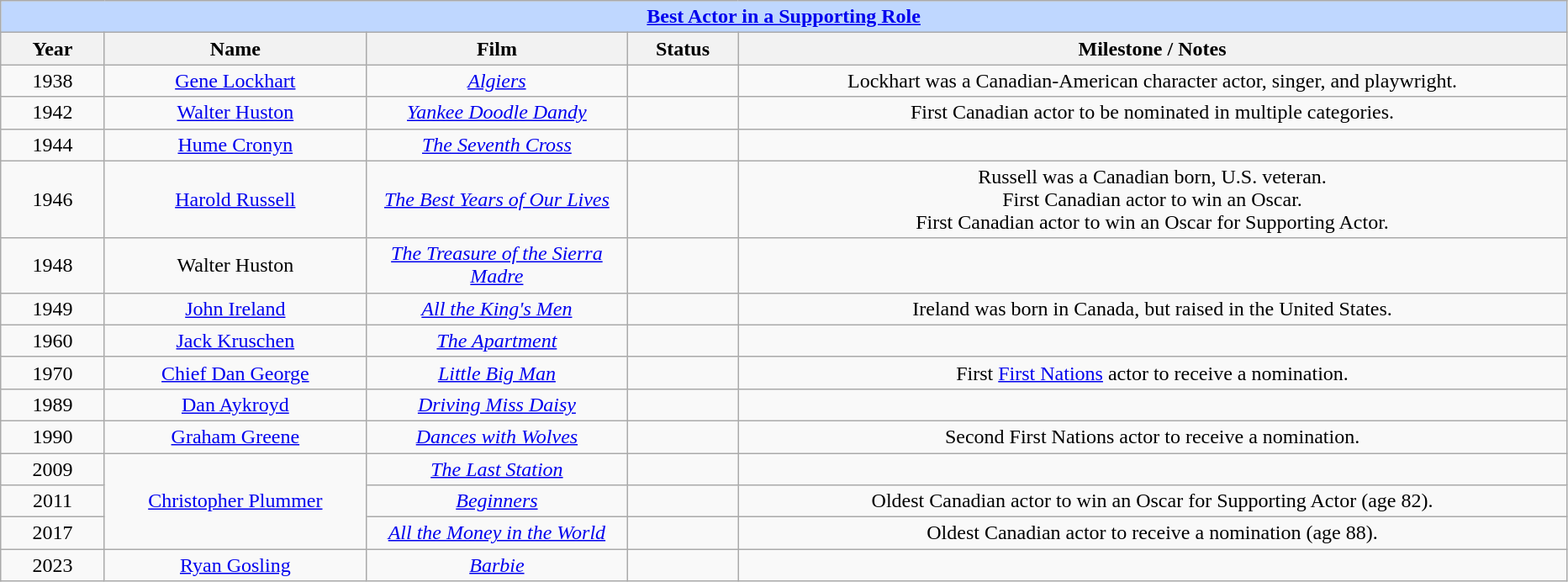<table class="wikitable" style="text-align: center">
<tr style="background:#bfd7ff;">
<td colspan="6" style="text-align:center;"><strong><a href='#'>Best Actor in a Supporting Role</a></strong></td>
</tr>
<tr style="background:#ebft5ff;">
<th style="width:075px;">Year</th>
<th style="width:200px;">Name</th>
<th style="width:200px;">Film</th>
<th style="width:080px;">Status</th>
<th style="width:650px;">Milestone / Notes</th>
</tr>
<tr>
<td>1938</td>
<td><a href='#'>Gene Lockhart</a></td>
<td><em><a href='#'>Algiers</a></em></td>
<td></td>
<td>Lockhart was a Canadian-American character actor, singer, and playwright.</td>
</tr>
<tr>
<td>1942</td>
<td><a href='#'>Walter Huston</a></td>
<td><em><a href='#'>Yankee Doodle Dandy</a></em></td>
<td></td>
<td>First Canadian actor to be nominated in multiple categories.</td>
</tr>
<tr>
<td>1944</td>
<td><a href='#'>Hume Cronyn</a></td>
<td><em><a href='#'>The Seventh Cross</a></em></td>
<td></td>
<td></td>
</tr>
<tr>
<td>1946</td>
<td><a href='#'>Harold Russell</a></td>
<td><em><a href='#'>The Best Years of Our Lives</a></em></td>
<td></td>
<td>Russell was a Canadian born, U.S. veteran.<br>First Canadian actor to win an Oscar.<br>First Canadian actor to win an Oscar for Supporting Actor.</td>
</tr>
<tr>
<td>1948</td>
<td>Walter Huston</td>
<td><em><a href='#'>The Treasure of the Sierra Madre</a></em></td>
<td></td>
<td></td>
</tr>
<tr>
<td>1949</td>
<td><a href='#'>John Ireland</a></td>
<td><em><a href='#'>All the King's Men</a></em></td>
<td></td>
<td>Ireland was born in Canada, but raised in the United States.</td>
</tr>
<tr>
<td>1960</td>
<td><a href='#'>Jack Kruschen</a></td>
<td><em><a href='#'>The Apartment</a></em></td>
<td></td>
<td></td>
</tr>
<tr>
<td>1970</td>
<td><a href='#'>Chief Dan George</a></td>
<td><em><a href='#'>Little Big Man</a></em></td>
<td></td>
<td>First <a href='#'>First Nations</a> actor to receive a nomination.</td>
</tr>
<tr>
<td>1989</td>
<td><a href='#'>Dan Aykroyd</a></td>
<td><em><a href='#'>Driving Miss Daisy</a></em></td>
<td></td>
<td></td>
</tr>
<tr>
<td>1990</td>
<td><a href='#'>Graham Greene</a></td>
<td><em><a href='#'>Dances with Wolves</a></em></td>
<td></td>
<td>Second First Nations actor to receive a nomination.</td>
</tr>
<tr>
<td>2009</td>
<td rowspan="3"><a href='#'>Christopher Plummer</a></td>
<td><em><a href='#'>The Last Station</a></em></td>
<td></td>
<td></td>
</tr>
<tr>
<td>2011</td>
<td><em><a href='#'>Beginners</a></em></td>
<td></td>
<td>Oldest Canadian actor to win an Oscar for Supporting Actor (age 82).</td>
</tr>
<tr>
<td>2017</td>
<td><em><a href='#'>All the Money in the World</a></em></td>
<td></td>
<td>Oldest Canadian actor to receive a nomination (age 88).</td>
</tr>
<tr>
<td>2023</td>
<td><a href='#'>Ryan Gosling</a></td>
<td><em><a href='#'>Barbie</a></em></td>
<td></td>
<td></td>
</tr>
</table>
